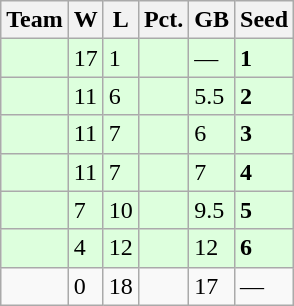<table class=wikitable>
<tr>
<th>Team</th>
<th>W</th>
<th>L</th>
<th>Pct.</th>
<th>GB</th>
<th>Seed</th>
</tr>
<tr bgcolor=ddffdd>
<td></td>
<td>17</td>
<td>1</td>
<td></td>
<td>—</td>
<td><strong>1</strong></td>
</tr>
<tr bgcolor=ddffdd>
<td></td>
<td>11</td>
<td>6</td>
<td></td>
<td>5.5</td>
<td><strong>2</strong></td>
</tr>
<tr bgcolor=ddffdd>
<td></td>
<td>11</td>
<td>7</td>
<td></td>
<td>6</td>
<td><strong>3</strong></td>
</tr>
<tr bgcolor=ddffdd>
<td></td>
<td>11</td>
<td>7</td>
<td></td>
<td>7</td>
<td><strong>4</strong></td>
</tr>
<tr bgcolor=ddffdd>
<td></td>
<td>7</td>
<td>10</td>
<td></td>
<td>9.5</td>
<td><strong>5</strong></td>
</tr>
<tr bgcolor=ddffdd>
<td></td>
<td>4</td>
<td>12</td>
<td></td>
<td>12</td>
<td><strong>6</strong></td>
</tr>
<tr>
<td></td>
<td>0</td>
<td>18</td>
<td></td>
<td>17</td>
<td>—</td>
</tr>
</table>
